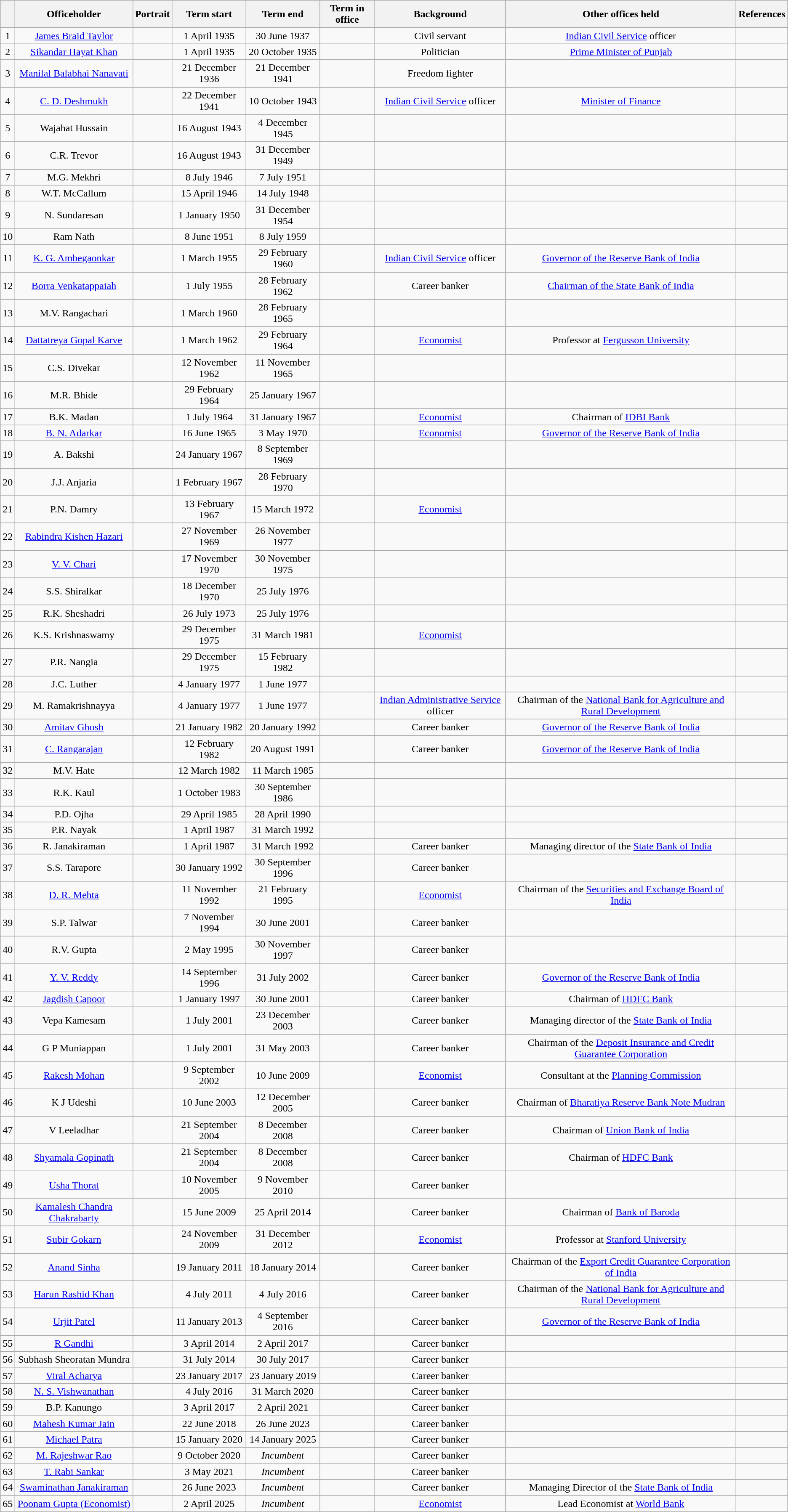<table class="wikitable sortable mw-collapsible" style="text-align:center">
<tr>
<th data-sort-type="number" scope="col"></th>
<th scope="col">Officeholder</th>
<th scope="col">Portrait</th>
<th data-sort-type="date" scope="col">Term start</th>
<th data-sort-type="date" scope="col">Term end</th>
<th scope="col">Term in office</th>
<th scope="col">Background</th>
<th scope="col">Other offices held</th>
<th scope="col">References</th>
</tr>
<tr>
<td>1</td>
<td><a href='#'>James Braid Taylor</a></td>
<td></td>
<td>1 April 1935</td>
<td>30 June 1937</td>
<td></td>
<td>Civil servant</td>
<td><a href='#'>Indian Civil Service</a> officer</td>
<td></td>
</tr>
<tr>
<td>2</td>
<td><a href='#'>Sikandar Hayat Khan</a></td>
<td></td>
<td>1 April 1935</td>
<td>20 October 1935</td>
<td></td>
<td>Politician</td>
<td><a href='#'>Prime Minister of Punjab</a><br></td>
<td></td>
</tr>
<tr>
<td>3</td>
<td><a href='#'>Manilal Balabhai Nanavati</a></td>
<td></td>
<td>21 December 1936</td>
<td>21 December 1941</td>
<td></td>
<td>Freedom fighter</td>
<td></td>
<td></td>
</tr>
<tr>
<td>4</td>
<td><a href='#'>C. D. Deshmukh</a></td>
<td></td>
<td>22 December 1941</td>
<td>10 October 1943</td>
<td></td>
<td><a href='#'>Indian Civil Service</a> officer</td>
<td><a href='#'>Minister of Finance</a></td>
<td></td>
</tr>
<tr>
<td>5</td>
<td>Wajahat Hussain</td>
<td></td>
<td>16 August 1943</td>
<td>4 December 1945</td>
<td></td>
<td></td>
<td></td>
<td></td>
</tr>
<tr>
<td>6</td>
<td>C.R. Trevor</td>
<td></td>
<td>16 August 1943</td>
<td>31 December 1949</td>
<td></td>
<td></td>
<td></td>
<td></td>
</tr>
<tr>
<td>7</td>
<td>M.G. Mekhri</td>
<td></td>
<td>8 July 1946</td>
<td>7 July 1951</td>
<td></td>
<td></td>
<td></td>
<td></td>
</tr>
<tr>
<td>8</td>
<td>W.T. McCallum</td>
<td></td>
<td>15 April 1946</td>
<td>14 July 1948</td>
<td></td>
<td></td>
<td></td>
<td></td>
</tr>
<tr>
<td>9</td>
<td>N. Sundaresan</td>
<td></td>
<td>1 January 1950</td>
<td>31 December 1954</td>
<td></td>
<td></td>
<td></td>
<td></td>
</tr>
<tr>
<td>10</td>
<td>Ram Nath</td>
<td></td>
<td>8 June 1951</td>
<td>8 July 1959</td>
<td></td>
<td></td>
<td></td>
<td></td>
</tr>
<tr>
<td>11</td>
<td><a href='#'>K. G. Ambegaonkar</a></td>
<td></td>
<td>1 March 1955</td>
<td>29 February 1960</td>
<td></td>
<td><a href='#'>Indian Civil Service</a> officer</td>
<td><a href='#'>Governor of the Reserve Bank of India</a></td>
<td></td>
</tr>
<tr>
<td>12</td>
<td><a href='#'>Borra Venkatappaiah</a></td>
<td></td>
<td>1 July 1955</td>
<td>28 February 1962</td>
<td></td>
<td>Career banker</td>
<td><a href='#'>Chairman of the State Bank of India</a></td>
<td></td>
</tr>
<tr>
<td>13</td>
<td>M.V. Rangachari</td>
<td></td>
<td>1 March 1960</td>
<td>28 February 1965</td>
<td></td>
<td></td>
<td></td>
<td></td>
</tr>
<tr>
<td>14</td>
<td><a href='#'>Dattatreya Gopal Karve</a></td>
<td></td>
<td>1 March 1962</td>
<td>29 February 1964</td>
<td></td>
<td><a href='#'>Economist</a></td>
<td>Professor at <a href='#'>Fergusson University</a><br></td>
<td></td>
</tr>
<tr>
<td>15</td>
<td>C.S. Divekar</td>
<td></td>
<td>12 November 1962</td>
<td>11 November 1965</td>
<td></td>
<td></td>
<td></td>
<td></td>
</tr>
<tr>
<td>16</td>
<td>M.R. Bhide</td>
<td></td>
<td>29 February 1964</td>
<td>25 January 1967</td>
<td></td>
<td></td>
<td></td>
<td></td>
</tr>
<tr>
<td>17</td>
<td>B.K. Madan</td>
<td></td>
<td>1 July 1964</td>
<td>31 January 1967</td>
<td></td>
<td><a href='#'>Economist</a></td>
<td>Chairman of <a href='#'>IDBI Bank</a></td>
<td></td>
</tr>
<tr>
<td>18</td>
<td><a href='#'>B. N. Adarkar</a></td>
<td></td>
<td>16 June 1965</td>
<td>3 May 1970</td>
<td></td>
<td><a href='#'>Economist</a></td>
<td><a href='#'>Governor of the Reserve Bank of India</a></td>
<td></td>
</tr>
<tr>
<td>19</td>
<td>A. Bakshi</td>
<td></td>
<td>24 January 1967</td>
<td>8 September 1969</td>
<td></td>
<td></td>
<td></td>
<td></td>
</tr>
<tr>
<td>20</td>
<td>J.J. Anjaria</td>
<td></td>
<td>1 February 1967</td>
<td>28 February 1970</td>
<td></td>
<td></td>
<td></td>
<td></td>
</tr>
<tr>
<td>21</td>
<td>P.N. Damry</td>
<td></td>
<td>13 February 1967</td>
<td>15 March 1972</td>
<td></td>
<td><a href='#'>Economist</a></td>
<td></td>
<td></td>
</tr>
<tr>
<td>22</td>
<td><a href='#'>Rabindra Kishen Hazari</a></td>
<td></td>
<td>27 November 1969</td>
<td>26 November 1977</td>
<td></td>
<td></td>
<td></td>
<td></td>
</tr>
<tr>
<td>23</td>
<td><a href='#'>V. V. Chari</a></td>
<td></td>
<td>17 November 1970</td>
<td>30 November 1975</td>
<td></td>
<td></td>
<td></td>
<td></td>
</tr>
<tr>
<td>24</td>
<td>S.S. Shiralkar</td>
<td></td>
<td>18 December 1970</td>
<td>25 July 1976</td>
<td></td>
<td></td>
<td></td>
<td></td>
</tr>
<tr>
<td>25</td>
<td>R.K. Sheshadri</td>
<td></td>
<td>26 July 1973</td>
<td>25 July 1976</td>
<td></td>
<td></td>
<td></td>
<td></td>
</tr>
<tr>
<td>26</td>
<td>K.S. Krishnaswamy</td>
<td></td>
<td>29 December 1975</td>
<td>31 March 1981</td>
<td></td>
<td><a href='#'>Economist</a></td>
<td></td>
<td></td>
</tr>
<tr>
<td>27</td>
<td>P.R. Nangia</td>
<td></td>
<td>29 December 1975</td>
<td>15 February 1982</td>
<td></td>
<td></td>
<td></td>
<td></td>
</tr>
<tr>
<td>28</td>
<td>J.C. Luther</td>
<td></td>
<td>4 January 1977</td>
<td>1 June 1977</td>
<td></td>
<td></td>
<td></td>
<td></td>
</tr>
<tr>
<td>29</td>
<td>M. Ramakrishnayya</td>
<td></td>
<td>4 January 1977</td>
<td>1 June 1977</td>
<td></td>
<td><a href='#'>Indian Administrative Service</a> officer</td>
<td>Chairman of the <a href='#'>National Bank for Agriculture and Rural Development</a></td>
<td></td>
</tr>
<tr>
<td>30</td>
<td><a href='#'>Amitav Ghosh</a></td>
<td></td>
<td>21 January 1982</td>
<td>20 January 1992</td>
<td></td>
<td>Career banker</td>
<td><a href='#'>Governor of the Reserve Bank of India</a></td>
<td></td>
</tr>
<tr>
<td>31</td>
<td><a href='#'>C. Rangarajan</a></td>
<td></td>
<td>12 February 1982</td>
<td>20 August 1991</td>
<td></td>
<td>Career banker</td>
<td><a href='#'>Governor of the Reserve Bank of India</a></td>
<td></td>
</tr>
<tr>
<td>32</td>
<td>M.V. Hate</td>
<td></td>
<td>12 March 1982</td>
<td>11 March 1985</td>
<td></td>
<td></td>
<td></td>
<td></td>
</tr>
<tr>
<td>33</td>
<td>R.K. Kaul</td>
<td></td>
<td>1 October 1983</td>
<td>30 September 1986</td>
<td></td>
<td></td>
<td></td>
<td></td>
</tr>
<tr>
<td>34</td>
<td>P.D. Ojha</td>
<td></td>
<td>29 April 1985</td>
<td>28 April 1990</td>
<td></td>
<td></td>
<td></td>
<td></td>
</tr>
<tr>
<td>35</td>
<td>P.R. Nayak</td>
<td></td>
<td>1 April 1987</td>
<td>31 March 1992</td>
<td></td>
<td></td>
<td></td>
<td></td>
</tr>
<tr>
<td>36</td>
<td>R. Janakiraman</td>
<td></td>
<td>1 April 1987</td>
<td>31 March 1992</td>
<td></td>
<td>Career banker</td>
<td>Managing director of the <a href='#'>State Bank of India</a></td>
<td></td>
</tr>
<tr>
<td>37</td>
<td>S.S. Tarapore</td>
<td></td>
<td>30 January 1992</td>
<td>30 September 1996</td>
<td></td>
<td>Career banker</td>
<td></td>
<td></td>
</tr>
<tr>
<td>38</td>
<td><a href='#'>D. R. Mehta</a></td>
<td></td>
<td>11 November 1992</td>
<td>21 February 1995</td>
<td></td>
<td><a href='#'>Economist</a></td>
<td>Chairman of the <a href='#'>Securities and Exchange Board of India</a></td>
<td></td>
</tr>
<tr>
<td>39</td>
<td>S.P. Talwar</td>
<td></td>
<td>7 November 1994</td>
<td>30 June 2001</td>
<td></td>
<td>Career banker</td>
<td></td>
<td></td>
</tr>
<tr>
<td>40</td>
<td>R.V. Gupta</td>
<td></td>
<td>2 May 1995</td>
<td>30 November 1997</td>
<td></td>
<td>Career banker</td>
<td></td>
<td></td>
</tr>
<tr>
<td>41</td>
<td><a href='#'>Y. V. Reddy</a></td>
<td></td>
<td>14 September 1996</td>
<td>31 July 2002</td>
<td></td>
<td>Career banker</td>
<td><a href='#'>Governor of the Reserve Bank of India</a></td>
<td></td>
</tr>
<tr>
<td>42</td>
<td><a href='#'>Jagdish Capoor</a></td>
<td></td>
<td>1 January 1997</td>
<td>30 June 2001</td>
<td></td>
<td>Career banker</td>
<td>Chairman of <a href='#'>HDFC Bank</a></td>
<td></td>
</tr>
<tr>
<td>43</td>
<td>Vepa Kamesam</td>
<td></td>
<td>1 July 2001</td>
<td>23 December 2003</td>
<td></td>
<td>Career banker</td>
<td>Managing director of the <a href='#'>State Bank of India</a></td>
<td></td>
</tr>
<tr>
<td>44</td>
<td>G P Muniappan</td>
<td></td>
<td>1 July 2001</td>
<td>31 May 2003</td>
<td></td>
<td>Career banker</td>
<td>Chairman of the <a href='#'>Deposit Insurance and Credit Guarantee Corporation</a></td>
<td></td>
</tr>
<tr>
<td>45</td>
<td><a href='#'>Rakesh Mohan</a></td>
<td></td>
<td>9 September 2002</td>
<td>10 June 2009</td>
<td></td>
<td><a href='#'>Economist</a></td>
<td>Consultant at the <a href='#'>Planning Commission</a></td>
<td></td>
</tr>
<tr>
<td>46</td>
<td>K J Udeshi</td>
<td></td>
<td>10 June 2003</td>
<td>12 December 2005</td>
<td></td>
<td>Career banker</td>
<td>Chairman of <a href='#'>Bharatiya Reserve Bank Note Mudran</a></td>
<td></td>
</tr>
<tr>
<td>47</td>
<td>V Leeladhar</td>
<td></td>
<td>21 September 2004</td>
<td>8 December 2008</td>
<td></td>
<td>Career banker</td>
<td>Chairman of <a href='#'>Union Bank of India</a></td>
<td></td>
</tr>
<tr>
<td>48</td>
<td><a href='#'>Shyamala Gopinath</a></td>
<td></td>
<td>21 September 2004</td>
<td>8 December 2008</td>
<td></td>
<td>Career banker</td>
<td>Chairman of <a href='#'>HDFC Bank</a></td>
<td></td>
</tr>
<tr>
<td>49</td>
<td><a href='#'>Usha Thorat</a></td>
<td></td>
<td>10 November 2005</td>
<td>9 November 2010</td>
<td></td>
<td>Career banker</td>
<td></td>
<td></td>
</tr>
<tr>
<td>50</td>
<td><a href='#'>Kamalesh Chandra Chakrabarty</a></td>
<td></td>
<td>15 June 2009</td>
<td>25 April 2014</td>
<td></td>
<td>Career banker</td>
<td>Chairman of <a href='#'>Bank of Baroda</a></td>
<td></td>
</tr>
<tr>
<td>51</td>
<td><a href='#'>Subir Gokarn</a></td>
<td></td>
<td>24 November 2009</td>
<td>31 December 2012</td>
<td></td>
<td><a href='#'>Economist</a></td>
<td>Professor at <a href='#'>Stanford University</a></td>
<td></td>
</tr>
<tr>
<td>52</td>
<td><a href='#'>Anand Sinha</a></td>
<td></td>
<td>19 January 2011</td>
<td>18 January 2014</td>
<td></td>
<td>Career banker</td>
<td>Chairman of the <a href='#'>Export Credit Guarantee Corporation of India</a></td>
<td></td>
</tr>
<tr>
<td>53</td>
<td><a href='#'>Harun Rashid Khan</a></td>
<td></td>
<td>4 July 2011</td>
<td>4 July 2016</td>
<td></td>
<td>Career banker</td>
<td>Chairman of the <a href='#'>National Bank for Agriculture and Rural Development</a></td>
<td></td>
</tr>
<tr>
<td>54</td>
<td><a href='#'>Urjit Patel</a></td>
<td></td>
<td>11 January 2013</td>
<td>4 September 2016</td>
<td></td>
<td>Career banker</td>
<td><a href='#'>Governor of the Reserve Bank of India</a></td>
<td></td>
</tr>
<tr>
<td>55</td>
<td><a href='#'>R Gandhi</a></td>
<td></td>
<td>3 April 2014</td>
<td>2 April 2017</td>
<td></td>
<td>Career banker</td>
<td></td>
<td></td>
</tr>
<tr>
<td>56</td>
<td>Subhash Sheoratan Mundra</td>
<td></td>
<td>31 July 2014</td>
<td>30 July 2017</td>
<td></td>
<td>Career banker</td>
<td></td>
<td></td>
</tr>
<tr>
<td>57</td>
<td><a href='#'>Viral Acharya</a></td>
<td></td>
<td>23 January 2017</td>
<td>23 January 2019</td>
<td></td>
<td>Career banker</td>
<td></td>
<td></td>
</tr>
<tr>
<td>58</td>
<td><a href='#'>N. S. Vishwanathan</a></td>
<td></td>
<td>4 July 2016</td>
<td>31 March 2020</td>
<td></td>
<td>Career banker</td>
<td></td>
<td></td>
</tr>
<tr>
<td>59</td>
<td>B.P. Kanungo</td>
<td></td>
<td>3 April 2017</td>
<td>2 April 2021</td>
<td></td>
<td>Career banker</td>
<td></td>
<td></td>
</tr>
<tr>
<td>60</td>
<td><a href='#'>Mahesh Kumar Jain</a></td>
<td></td>
<td>22 June 2018</td>
<td>26 June 2023</td>
<td></td>
<td>Career banker</td>
<td></td>
<td></td>
</tr>
<tr>
<td>61</td>
<td><a href='#'>Michael Patra</a></td>
<td></td>
<td>15 January 2020</td>
<td>14 January 2025</td>
<td></td>
<td>Career banker</td>
<td></td>
<td></td>
</tr>
<tr>
<td>62</td>
<td><a href='#'>M. Rajeshwar Rao</a></td>
<td></td>
<td>9 October 2020</td>
<td><em>Incumbent</em></td>
<td></td>
<td>Career banker</td>
<td></td>
<td></td>
</tr>
<tr>
<td>63</td>
<td><a href='#'>T. Rabi Sankar</a></td>
<td></td>
<td>3 May 2021</td>
<td><em>Incumbent</em></td>
<td></td>
<td>Career banker</td>
<td></td>
<td></td>
</tr>
<tr>
<td>64</td>
<td><a href='#'>Swaminathan Janakiraman</a></td>
<td></td>
<td>26 June 2023</td>
<td><em>Incumbent</em></td>
<td></td>
<td>Career banker</td>
<td>Managing Director of the <a href='#'>State Bank of India</a></td>
<td></td>
</tr>
<tr>
<td>65</td>
<td><a href='#'>Poonam Gupta (Economist)</a></td>
<td></td>
<td>2 April 2025</td>
<td><em>Incumbent</em></td>
<td></td>
<td><a href='#'>Economist</a></td>
<td>Lead Economist at <a href='#'>World Bank</a></td>
<td></td>
</tr>
</table>
